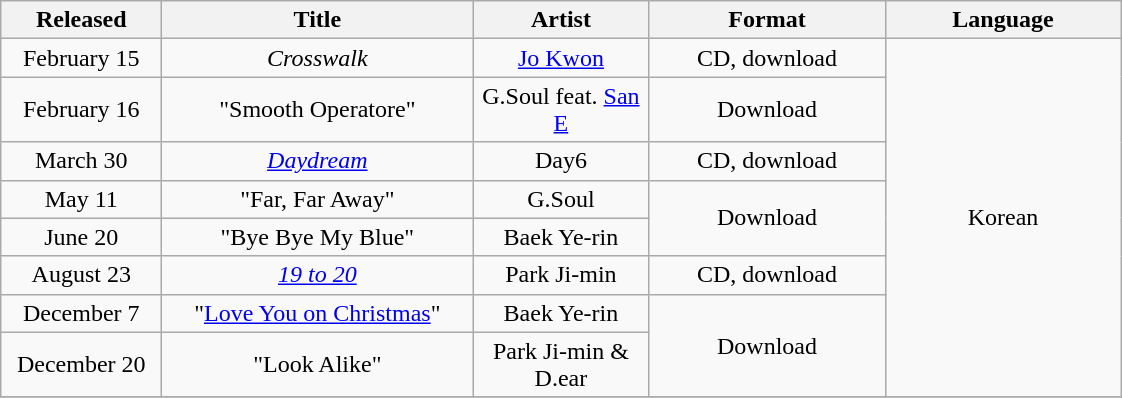<table class="wikitable plainrowheaders" style="text-align:center;">
<tr>
<th width="100">Released</th>
<th width="200">Title</th>
<th width="110">Artist</th>
<th width="150">Format</th>
<th width="150">Language</th>
</tr>
<tr>
<td>February 15</td>
<td><em>Crosswalk</em></td>
<td><a href='#'>Jo Kwon</a></td>
<td>CD, download</td>
<td rowspan="8">Korean</td>
</tr>
<tr>
<td>February 16</td>
<td>"Smooth Operatore"</td>
<td>G.Soul feat. <a href='#'>San E</a></td>
<td>Download</td>
</tr>
<tr>
<td>March 30</td>
<td><em><a href='#'>Daydream</a></em></td>
<td>Day6</td>
<td>CD, download</td>
</tr>
<tr>
<td>May 11</td>
<td>"Far, Far Away"</td>
<td>G.Soul</td>
<td rowspan="2">Download</td>
</tr>
<tr>
<td>June 20</td>
<td>"Bye Bye My Blue"</td>
<td>Baek Ye-rin</td>
</tr>
<tr>
<td>August 23</td>
<td><em><a href='#'>19 to 20</a></em></td>
<td>Park Ji-min</td>
<td>CD, download</td>
</tr>
<tr>
<td>December 7</td>
<td>"<a href='#'>Love You on Christmas</a>"</td>
<td>Baek Ye-rin</td>
<td rowspan="2">Download</td>
</tr>
<tr>
<td>December 20</td>
<td>"Look Alike"</td>
<td>Park Ji-min & D.ear</td>
</tr>
<tr>
</tr>
</table>
